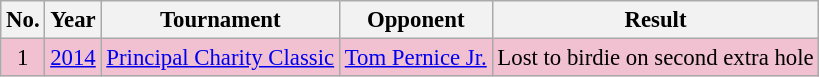<table class="wikitable" style="font-size:95%;">
<tr>
<th>No.</th>
<th>Year</th>
<th>Tournament</th>
<th>Opponent</th>
<th>Result</th>
</tr>
<tr style="background:#F2C1D1;">
<td align=center>1</td>
<td><a href='#'>2014</a></td>
<td><a href='#'>Principal Charity Classic</a></td>
<td> <a href='#'>Tom Pernice Jr.</a></td>
<td>Lost to birdie on second extra hole</td>
</tr>
</table>
